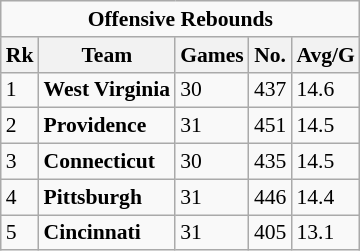<table class="wikitable" style="white-space:nowrap; font-size:90%;">
<tr>
<td colspan=5 style="text-align:center"><strong>Offensive Rebounds</strong></td>
</tr>
<tr>
<th>Rk</th>
<th>Team</th>
<th>Games</th>
<th>No.</th>
<th>Avg/G</th>
</tr>
<tr>
<td>1</td>
<td><strong>West Virginia</strong></td>
<td>30</td>
<td>437</td>
<td>14.6</td>
</tr>
<tr>
<td>2</td>
<td><strong>Providence</strong></td>
<td>31</td>
<td>451</td>
<td>14.5</td>
</tr>
<tr>
<td>3</td>
<td><strong>Connecticut</strong></td>
<td>30</td>
<td>435</td>
<td>14.5</td>
</tr>
<tr>
<td>4</td>
<td><strong>Pittsburgh</strong></td>
<td>31</td>
<td>446</td>
<td>14.4</td>
</tr>
<tr>
<td>5</td>
<td><strong>Cincinnati</strong></td>
<td>31</td>
<td>405</td>
<td>13.1</td>
</tr>
</table>
